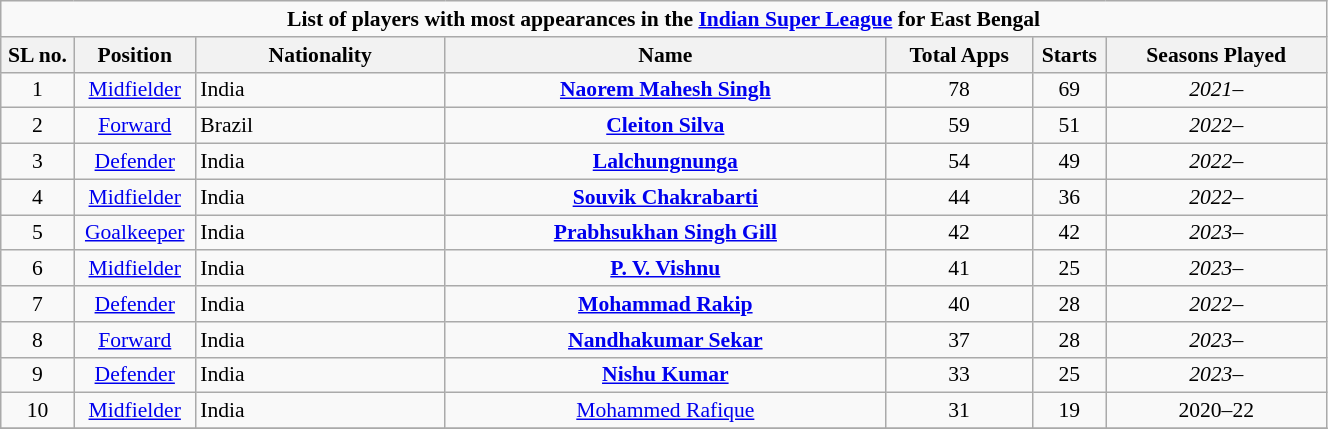<table class="wikitable" style="font-size:90%; width:70%; text-align:center">
<tr>
<td Colspan="7"><strong>List of players with most appearances in the <a href='#'>Indian Super League</a> for East Bengal</strong></td>
</tr>
<tr>
<th width="5%">SL no.</th>
<th width="8%">Position</th>
<th width="17%">Nationality</th>
<th width="30%">Name</th>
<th width="10%">Total Apps</th>
<th width="5%">Starts</th>
<th width="15%">Seasons Played</th>
</tr>
<tr>
<td>1</td>
<td><a href='#'>Midfielder</a></td>
<td align="left"> India</td>
<td><strong><a href='#'>Naorem Mahesh Singh</a></strong></td>
<td>78</td>
<td>69</td>
<td><em>2021–</em></td>
</tr>
<tr>
<td>2</td>
<td><a href='#'>Forward</a></td>
<td align="left"> Brazil</td>
<td><strong><a href='#'>Cleiton Silva</a></strong></td>
<td>59</td>
<td>51</td>
<td><em>2022–</em></td>
</tr>
<tr>
<td>3</td>
<td><a href='#'>Defender</a></td>
<td align="left"> India</td>
<td><strong><a href='#'>Lalchungnunga</a></strong></td>
<td>54</td>
<td>49</td>
<td><em>2022–</em></td>
</tr>
<tr>
<td>4</td>
<td><a href='#'>Midfielder</a></td>
<td align="left"> India</td>
<td><strong><a href='#'>Souvik Chakrabarti</a></strong></td>
<td>44</td>
<td>36</td>
<td><em>2022–</em></td>
</tr>
<tr>
<td>5</td>
<td><a href='#'>Goalkeeper</a></td>
<td align="left"> India</td>
<td><strong><a href='#'>Prabhsukhan Singh Gill</a></strong></td>
<td>42</td>
<td>42</td>
<td><em>2023–</em></td>
</tr>
<tr>
<td>6</td>
<td><a href='#'>Midfielder</a></td>
<td align="left"> India</td>
<td><strong><a href='#'>P. V. Vishnu</a></strong></td>
<td>41</td>
<td>25</td>
<td><em>2023–</em></td>
</tr>
<tr>
<td>7</td>
<td><a href='#'>Defender</a></td>
<td align="left"> India</td>
<td><strong><a href='#'>Mohammad Rakip</a></strong></td>
<td>40</td>
<td>28</td>
<td><em>2022–</em></td>
</tr>
<tr>
<td>8</td>
<td><a href='#'>Forward</a></td>
<td align="left"> India</td>
<td><strong><a href='#'>Nandhakumar Sekar</a></strong></td>
<td>37</td>
<td>28</td>
<td><em>2023–</em></td>
</tr>
<tr>
<td>9</td>
<td><a href='#'>Defender</a></td>
<td align="left"> India</td>
<td><strong><a href='#'>Nishu Kumar</a></strong></td>
<td>33</td>
<td>25</td>
<td><em>2023–</em></td>
</tr>
<tr>
<td>10</td>
<td><a href='#'>Midfielder</a></td>
<td align="left"> India</td>
<td><a href='#'>Mohammed Rafique</a></td>
<td>31</td>
<td>19</td>
<td>2020–22</td>
</tr>
<tr>
</tr>
</table>
